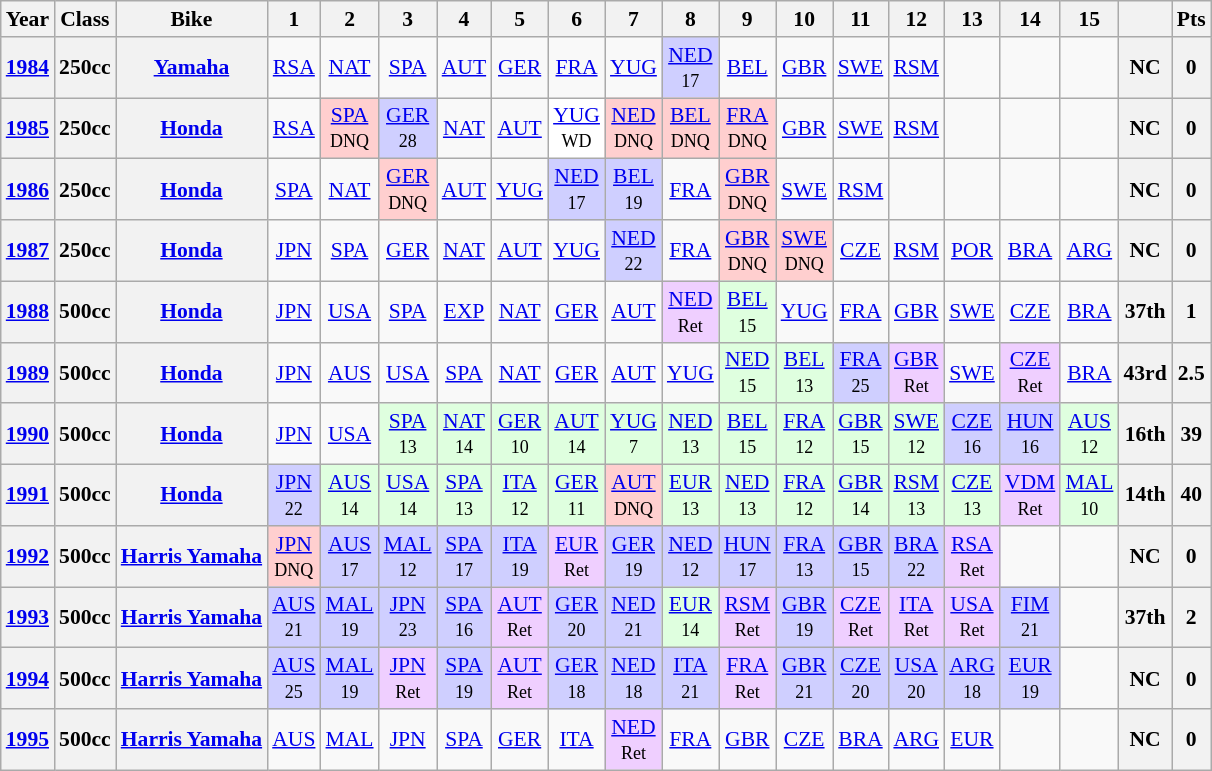<table class="wikitable" style="text-align:center; font-size:90%;">
<tr>
<th>Year</th>
<th>Class</th>
<th>Bike</th>
<th>1</th>
<th>2</th>
<th>3</th>
<th>4</th>
<th>5</th>
<th>6</th>
<th>7</th>
<th>8</th>
<th>9</th>
<th>10</th>
<th>11</th>
<th>12</th>
<th>13</th>
<th>14</th>
<th>15</th>
<th></th>
<th>Pts</th>
</tr>
<tr>
<th><a href='#'>1984</a></th>
<th>250cc</th>
<th><a href='#'>Yamaha</a></th>
<td><a href='#'>RSA</a></td>
<td><a href='#'>NAT</a></td>
<td><a href='#'>SPA</a></td>
<td><a href='#'>AUT</a></td>
<td><a href='#'>GER</a></td>
<td><a href='#'>FRA</a></td>
<td><a href='#'>YUG</a></td>
<td style="background:#CFCFFF;"><a href='#'>NED</a><br><small>17</small></td>
<td><a href='#'>BEL</a></td>
<td><a href='#'>GBR</a></td>
<td><a href='#'>SWE</a></td>
<td><a href='#'>RSM</a></td>
<td></td>
<td></td>
<td></td>
<th>NC</th>
<th>0</th>
</tr>
<tr>
<th><a href='#'>1985</a></th>
<th>250cc</th>
<th><a href='#'>Honda</a></th>
<td><a href='#'>RSA</a></td>
<td style="background:#ffcfcf;"><a href='#'>SPA</a><br><small>DNQ</small></td>
<td style="background:#CFCFFF;"><a href='#'>GER</a><br><small>28</small></td>
<td><a href='#'>NAT</a></td>
<td><a href='#'>AUT</a></td>
<td style="background:#FFFFFF;"><a href='#'>YUG</a><br><small>WD</small></td>
<td style="background:#ffcfcf;"><a href='#'>NED</a><br><small>DNQ</small></td>
<td style="background:#ffcfcf;"><a href='#'>BEL</a><br><small>DNQ</small></td>
<td style="background:#ffcfcf;"><a href='#'>FRA</a><br><small>DNQ</small></td>
<td><a href='#'>GBR</a></td>
<td><a href='#'>SWE</a></td>
<td><a href='#'>RSM</a></td>
<td></td>
<td></td>
<td></td>
<th>NC</th>
<th>0</th>
</tr>
<tr>
<th><a href='#'>1986</a></th>
<th>250cc</th>
<th><a href='#'>Honda</a></th>
<td><a href='#'>SPA</a></td>
<td><a href='#'>NAT</a></td>
<td style="background:#ffcfcf;"><a href='#'>GER</a><br><small>DNQ</small></td>
<td><a href='#'>AUT</a></td>
<td><a href='#'>YUG</a></td>
<td style="background:#CFCFFF;"><a href='#'>NED</a><br><small>17</small></td>
<td style="background:#CFCFFF;"><a href='#'>BEL</a><br><small>19</small></td>
<td><a href='#'>FRA</a></td>
<td style="background:#ffcfcf;"><a href='#'>GBR</a><br><small>DNQ</small></td>
<td><a href='#'>SWE</a></td>
<td><a href='#'>RSM</a></td>
<td></td>
<td></td>
<td></td>
<td></td>
<th>NC</th>
<th>0</th>
</tr>
<tr>
<th><a href='#'>1987</a></th>
<th>250cc</th>
<th><a href='#'>Honda</a></th>
<td><a href='#'>JPN</a></td>
<td><a href='#'>SPA</a></td>
<td><a href='#'>GER</a></td>
<td><a href='#'>NAT</a></td>
<td><a href='#'>AUT</a></td>
<td><a href='#'>YUG</a></td>
<td style="background:#CFCFFF;"><a href='#'>NED</a><br><small>22</small></td>
<td><a href='#'>FRA</a></td>
<td style="background:#ffcfcf;"><a href='#'>GBR</a><br><small>DNQ</small></td>
<td style="background:#ffcfcf;"><a href='#'>SWE</a><br><small>DNQ</small></td>
<td><a href='#'>CZE</a></td>
<td><a href='#'>RSM</a></td>
<td><a href='#'>POR</a></td>
<td><a href='#'>BRA</a></td>
<td><a href='#'>ARG</a></td>
<th>NC</th>
<th>0</th>
</tr>
<tr>
<th><a href='#'>1988</a></th>
<th>500cc</th>
<th><a href='#'>Honda</a></th>
<td><a href='#'>JPN</a></td>
<td><a href='#'>USA</a></td>
<td><a href='#'>SPA</a></td>
<td><a href='#'>EXP</a></td>
<td><a href='#'>NAT</a></td>
<td><a href='#'>GER</a></td>
<td><a href='#'>AUT</a></td>
<td style="background:#EFCFFF;"><a href='#'>NED</a><br><small>Ret</small></td>
<td style="background:#DFFFDF;"><a href='#'>BEL</a><br><small>15</small></td>
<td><a href='#'>YUG</a></td>
<td><a href='#'>FRA</a></td>
<td><a href='#'>GBR</a></td>
<td><a href='#'>SWE</a></td>
<td><a href='#'>CZE</a></td>
<td><a href='#'>BRA</a></td>
<th>37th</th>
<th>1</th>
</tr>
<tr>
<th><a href='#'>1989</a></th>
<th>500cc</th>
<th><a href='#'>Honda</a></th>
<td><a href='#'>JPN</a></td>
<td><a href='#'>AUS</a></td>
<td><a href='#'>USA</a></td>
<td><a href='#'>SPA</a></td>
<td><a href='#'>NAT</a></td>
<td><a href='#'>GER</a></td>
<td><a href='#'>AUT</a></td>
<td><a href='#'>YUG</a></td>
<td style="background:#DFFFDF;"><a href='#'>NED</a><br><small>15</small></td>
<td style="background:#DFFFDF;"><a href='#'>BEL</a><br><small>13</small></td>
<td style="background:#CFCFFF;"><a href='#'>FRA</a><br><small>25</small></td>
<td style="background:#EFCFFF;"><a href='#'>GBR</a><br><small>Ret</small></td>
<td><a href='#'>SWE</a></td>
<td style="background:#EFCFFF;"><a href='#'>CZE</a><br><small>Ret</small></td>
<td><a href='#'>BRA</a></td>
<th>43rd</th>
<th>2.5</th>
</tr>
<tr>
<th><a href='#'>1990</a></th>
<th>500cc</th>
<th><a href='#'>Honda</a></th>
<td><a href='#'>JPN</a></td>
<td><a href='#'>USA</a></td>
<td style="background:#DFFFDF;"><a href='#'>SPA</a><br><small>13</small></td>
<td style="background:#DFFFDF;"><a href='#'>NAT</a><br><small>14</small></td>
<td style="background:#DFFFDF;"><a href='#'>GER</a><br><small>10</small></td>
<td style="background:#DFFFDF;"><a href='#'>AUT</a><br><small>14</small></td>
<td style="background:#DFFFDF;"><a href='#'>YUG</a><br><small>7</small></td>
<td style="background:#DFFFDF;"><a href='#'>NED</a><br><small>13</small></td>
<td style="background:#DFFFDF;"><a href='#'>BEL</a><br><small>15</small></td>
<td style="background:#DFFFDF;"><a href='#'>FRA</a><br><small>12</small></td>
<td style="background:#DFFFDF;"><a href='#'>GBR</a><br><small>15</small></td>
<td style="background:#DFFFDF;"><a href='#'>SWE</a><br><small>12</small></td>
<td style="background:#CFCFFF;"><a href='#'>CZE</a><br><small>16</small></td>
<td style="background:#CFCFFF;"><a href='#'>HUN</a><br><small>16</small></td>
<td style="background:#DFFFDF;"><a href='#'>AUS</a><br><small>12</small></td>
<th>16th</th>
<th>39</th>
</tr>
<tr>
<th><a href='#'>1991</a></th>
<th>500cc</th>
<th><a href='#'>Honda</a></th>
<td style="background:#CFCFFF;"><a href='#'>JPN</a><br><small>22</small></td>
<td style="background:#DFFFDF;"><a href='#'>AUS</a><br><small>14</small></td>
<td style="background:#DFFFDF;"><a href='#'>USA</a><br><small>14</small></td>
<td style="background:#DFFFDF;"><a href='#'>SPA</a><br><small>13</small></td>
<td style="background:#DFFFDF;"><a href='#'>ITA</a><br><small>12</small></td>
<td style="background:#DFFFDF;"><a href='#'>GER</a><br><small>11</small></td>
<td style="background:#ffcfcf;"><a href='#'>AUT</a><br><small>DNQ</small></td>
<td style="background:#DFFFDF;"><a href='#'>EUR</a><br><small>13</small></td>
<td style="background:#DFFFDF;"><a href='#'>NED</a><br><small>13</small></td>
<td style="background:#DFFFDF;"><a href='#'>FRA</a><br><small>12</small></td>
<td style="background:#DFFFDF;"><a href='#'>GBR</a><br><small>14</small></td>
<td style="background:#DFFFDF;"><a href='#'>RSM</a><br><small>13</small></td>
<td style="background:#DFFFDF;"><a href='#'>CZE</a><br><small>13</small></td>
<td style="background:#EFCFFF;"><a href='#'>VDM</a><br><small>Ret</small></td>
<td style="background:#DFFFDF;"><a href='#'>MAL</a><br><small>10</small></td>
<th>14th</th>
<th>40</th>
</tr>
<tr>
<th><a href='#'>1992</a></th>
<th>500cc</th>
<th><a href='#'>Harris Yamaha</a></th>
<td style="background:#ffcfcf;"><a href='#'>JPN</a><br><small>DNQ</small></td>
<td style="background:#CFCFFF;"><a href='#'>AUS</a><br><small>17</small></td>
<td style="background:#CFCFFF;"><a href='#'>MAL</a><br><small>12</small></td>
<td style="background:#CFCFFF;"><a href='#'>SPA</a><br><small>17</small></td>
<td style="background:#CFCFFF;"><a href='#'>ITA</a><br><small>19</small></td>
<td style="background:#EFCFFF;"><a href='#'>EUR</a><br><small>Ret</small></td>
<td style="background:#CFCFFF;"><a href='#'>GER</a><br><small>19</small></td>
<td style="background:#CFCFFF;"><a href='#'>NED</a><br><small>12</small></td>
<td style="background:#CFCFFF;"><a href='#'>HUN</a><br><small>17</small></td>
<td style="background:#CFCFFF;"><a href='#'>FRA</a><br><small>13</small></td>
<td style="background:#CFCFFF;"><a href='#'>GBR</a><br><small>15</small></td>
<td style="background:#CFCFFF;"><a href='#'>BRA</a><br><small>22</small></td>
<td style="background:#EFCFFF;"><a href='#'>RSA</a><br><small>Ret</small></td>
<td></td>
<td></td>
<th>NC</th>
<th>0</th>
</tr>
<tr>
<th><a href='#'>1993</a></th>
<th>500cc</th>
<th><a href='#'>Harris Yamaha</a></th>
<td style="background:#CFCFFF;"><a href='#'>AUS</a><br><small>21</small></td>
<td style="background:#CFCFFF;"><a href='#'>MAL</a><br><small>19</small></td>
<td style="background:#CFCFFF;"><a href='#'>JPN</a><br><small>23</small></td>
<td style="background:#CFCFFF;"><a href='#'>SPA</a><br><small>16</small></td>
<td style="background:#EFCFFF;"><a href='#'>AUT</a><br><small>Ret</small></td>
<td style="background:#CFCFFF;"><a href='#'>GER</a><br><small>20</small></td>
<td style="background:#CFCFFF;"><a href='#'>NED</a><br><small>21</small></td>
<td style="background:#DFFFDF;"><a href='#'>EUR</a><br><small>14</small></td>
<td style="background:#EFCFFF;"><a href='#'>RSM</a><br><small>Ret</small></td>
<td style="background:#CFCFFF;"><a href='#'>GBR</a><br><small>19</small></td>
<td style="background:#EFCFFF;"><a href='#'>CZE</a><br><small>Ret</small></td>
<td style="background:#EFCFFF;"><a href='#'>ITA</a><br><small>Ret</small></td>
<td style="background:#EFCFFF;"><a href='#'>USA</a><br><small>Ret</small></td>
<td style="background:#CFCFFF;"><a href='#'>FIM</a><br><small>21</small></td>
<td></td>
<th>37th</th>
<th>2</th>
</tr>
<tr>
<th><a href='#'>1994</a></th>
<th>500cc</th>
<th><a href='#'>Harris Yamaha</a></th>
<td style="background:#CFCFFF;"><a href='#'>AUS</a><br><small>25</small></td>
<td style="background:#CFCFFF;"><a href='#'>MAL</a><br><small>19</small></td>
<td style="background:#EFCFFF;"><a href='#'>JPN</a><br><small>Ret</small></td>
<td style="background:#CFCFFF;"><a href='#'>SPA</a><br><small>19</small></td>
<td style="background:#EFCFFF;"><a href='#'>AUT</a><br><small>Ret</small></td>
<td style="background:#CFCFFF;"><a href='#'>GER</a><br><small>18</small></td>
<td style="background:#CFCFFF;"><a href='#'>NED</a><br><small>18</small></td>
<td style="background:#CFCFFF;"><a href='#'>ITA</a><br><small>21</small></td>
<td style="background:#EFCFFF;"><a href='#'>FRA</a><br><small>Ret</small></td>
<td style="background:#CFCFFF;"><a href='#'>GBR</a><br><small>21</small></td>
<td style="background:#CFCFFF;"><a href='#'>CZE</a><br><small>20</small></td>
<td style="background:#CFCFFF;"><a href='#'>USA</a><br><small>20</small></td>
<td style="background:#CFCFFF;"><a href='#'>ARG</a><br><small>18</small></td>
<td style="background:#CFCFFF;"><a href='#'>EUR</a><br><small>19</small></td>
<td></td>
<th>NC</th>
<th>0</th>
</tr>
<tr>
<th><a href='#'>1995</a></th>
<th>500cc</th>
<th><a href='#'>Harris Yamaha</a></th>
<td><a href='#'>AUS</a></td>
<td><a href='#'>MAL</a></td>
<td><a href='#'>JPN</a></td>
<td><a href='#'>SPA</a></td>
<td><a href='#'>GER</a></td>
<td><a href='#'>ITA</a></td>
<td style="background:#EFCFFF;"><a href='#'>NED</a><br><small>Ret</small></td>
<td><a href='#'>FRA</a></td>
<td><a href='#'>GBR</a></td>
<td><a href='#'>CZE</a></td>
<td><a href='#'>BRA</a></td>
<td><a href='#'>ARG</a></td>
<td><a href='#'>EUR</a></td>
<td></td>
<td></td>
<th>NC</th>
<th>0</th>
</tr>
</table>
